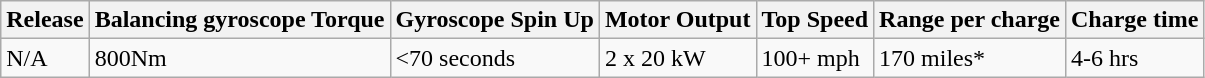<table class="wikitable">
<tr>
<th>Release</th>
<th>Balancing gyroscope Torque</th>
<th>Gyroscope Spin Up</th>
<th>Motor Output</th>
<th>Top Speed</th>
<th>Range per charge</th>
<th>Charge time</th>
</tr>
<tr>
<td>N/A</td>
<td>800Nm</td>
<td><70 seconds</td>
<td>2 x 20 kW</td>
<td>100+ mph</td>
<td>170 miles*</td>
<td>4-6 hrs</td>
</tr>
</table>
